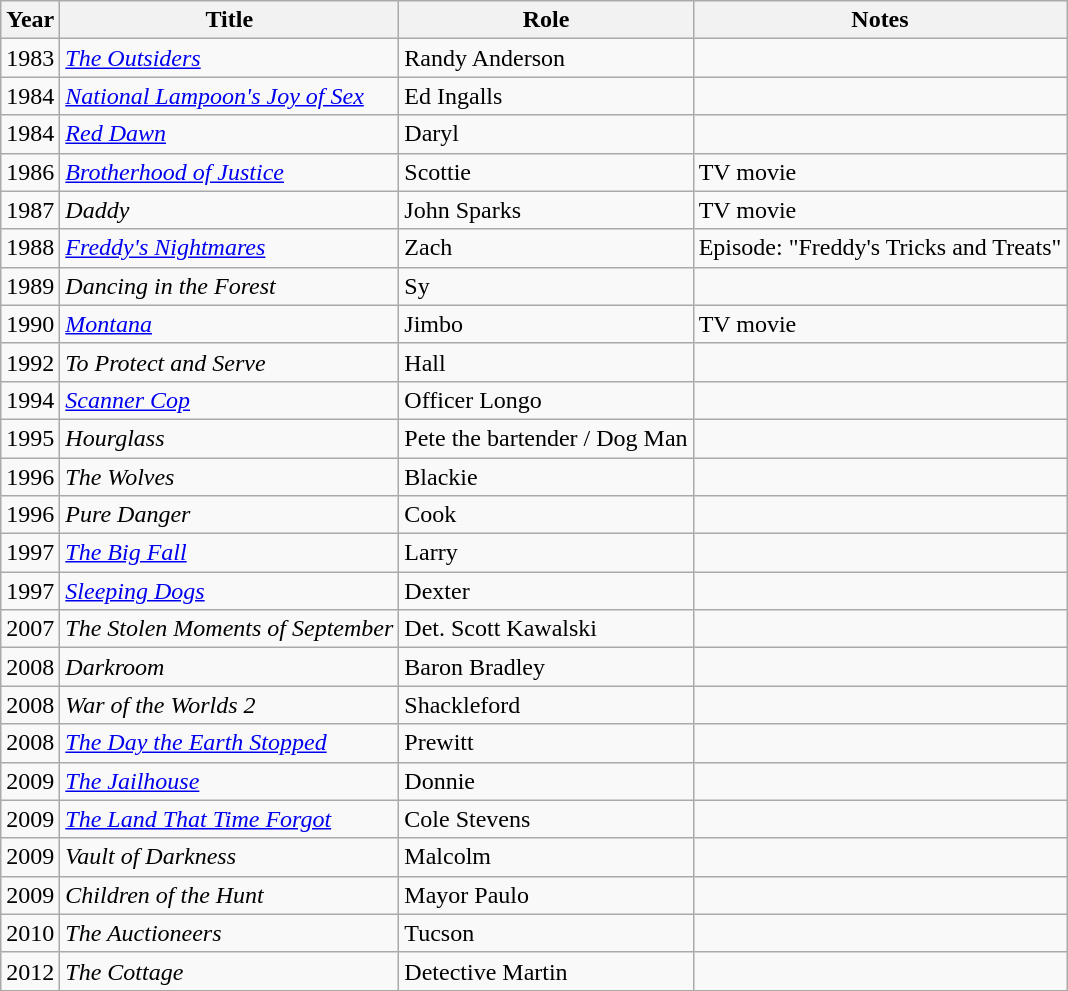<table class="wikitable">
<tr>
<th>Year</th>
<th>Title</th>
<th>Role</th>
<th>Notes</th>
</tr>
<tr>
<td>1983</td>
<td><em><a href='#'>The Outsiders</a></em></td>
<td>Randy Anderson</td>
<td></td>
</tr>
<tr>
<td>1984</td>
<td><em><a href='#'>National Lampoon's Joy of Sex</a></em></td>
<td>Ed Ingalls</td>
<td></td>
</tr>
<tr>
<td>1984</td>
<td><em><a href='#'>Red Dawn</a></em></td>
<td>Daryl</td>
<td></td>
</tr>
<tr>
<td>1986</td>
<td><em><a href='#'>Brotherhood of Justice</a></em></td>
<td>Scottie</td>
<td>TV movie</td>
</tr>
<tr>
<td>1987</td>
<td><em>Daddy</em></td>
<td>John Sparks</td>
<td>TV movie</td>
</tr>
<tr>
<td>1988</td>
<td><em><a href='#'>Freddy's Nightmares</a></em></td>
<td>Zach</td>
<td>Episode: "Freddy's Tricks and Treats"</td>
</tr>
<tr>
<td>1989</td>
<td><em>Dancing in the Forest</em></td>
<td>Sy</td>
<td></td>
</tr>
<tr>
<td>1990</td>
<td><em><a href='#'>Montana</a></em></td>
<td>Jimbo</td>
<td>TV movie</td>
</tr>
<tr>
<td>1992</td>
<td><em>To Protect and Serve</em></td>
<td>Hall</td>
<td></td>
</tr>
<tr>
<td>1994</td>
<td><em><a href='#'>Scanner Cop</a></em></td>
<td>Officer Longo</td>
<td></td>
</tr>
<tr>
<td>1995</td>
<td><em>Hourglass</em></td>
<td>Pete the bartender / Dog Man</td>
<td></td>
</tr>
<tr>
<td>1996</td>
<td><em>The Wolves</em></td>
<td>Blackie</td>
<td></td>
</tr>
<tr>
<td>1996</td>
<td><em>Pure Danger</em></td>
<td>Cook</td>
<td></td>
</tr>
<tr>
<td>1997</td>
<td><em><a href='#'>The Big Fall</a></em></td>
<td>Larry</td>
<td></td>
</tr>
<tr>
<td>1997</td>
<td><em><a href='#'>Sleeping Dogs</a></em></td>
<td>Dexter</td>
<td></td>
</tr>
<tr>
<td>2007</td>
<td><em>The Stolen Moments of September</em></td>
<td>Det. Scott Kawalski</td>
<td></td>
</tr>
<tr>
<td>2008</td>
<td><em>Darkroom</em></td>
<td>Baron Bradley</td>
<td></td>
</tr>
<tr>
<td>2008</td>
<td><em>War of the Worlds 2</em></td>
<td>Shackleford</td>
<td></td>
</tr>
<tr>
<td>2008</td>
<td><em><a href='#'>The Day the Earth Stopped</a></em></td>
<td>Prewitt</td>
<td></td>
</tr>
<tr>
<td>2009</td>
<td><em><a href='#'>The Jailhouse</a></em></td>
<td>Donnie</td>
<td></td>
</tr>
<tr>
<td>2009</td>
<td><em><a href='#'>The Land That Time Forgot</a></em></td>
<td>Cole Stevens</td>
<td></td>
</tr>
<tr>
<td>2009</td>
<td><em>Vault of Darkness</em></td>
<td>Malcolm</td>
<td></td>
</tr>
<tr>
<td>2009</td>
<td><em>Children of the Hunt</em></td>
<td>Mayor Paulo</td>
<td></td>
</tr>
<tr>
<td>2010</td>
<td><em>The Auctioneers</em></td>
<td>Tucson</td>
<td></td>
</tr>
<tr>
<td>2012</td>
<td><em>The Cottage</em></td>
<td>Detective Martin</td>
<td></td>
</tr>
</table>
